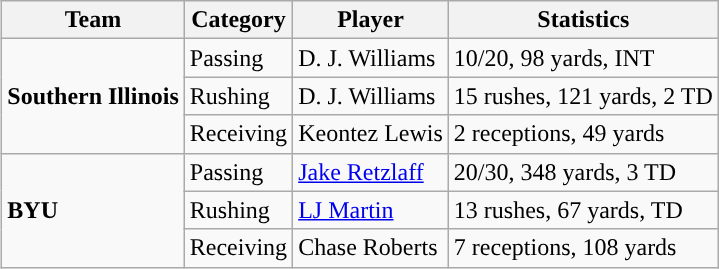<table class="wikitable" style="float: right;">
<tr>
<th>Team</th>
<th>Category</th>
<th>Player</th>
<th>Statistics</th>
</tr>
<tr>
<td rowspan=3><strong>Southern Illinois</strong></td>
<td>Passing</td>
<td>D. J. Williams</td>
<td>10/20, 98 yards, INT</td>
</tr>
<tr>
<td>Rushing</td>
<td>D. J. Williams</td>
<td>15 rushes, 121 yards, 2 TD</td>
</tr>
<tr>
<td>Receiving</td>
<td>Keontez Lewis</td>
<td>2 receptions, 49 yards</td>
</tr>
<tr>
<td rowspan=3><strong>BYU</strong></td>
<td>Passing</td>
<td><a href='#'>Jake Retzlaff</a></td>
<td>20/30, 348 yards, 3 TD</td>
</tr>
<tr>
<td>Rushing</td>
<td><a href='#'>LJ Martin</a></td>
<td>13 rushes, 67 yards, TD</td>
</tr>
<tr>
<td>Receiving</td>
<td>Chase Roberts</td>
<td>7 receptions, 108 yards</td>
</tr>
</table>
